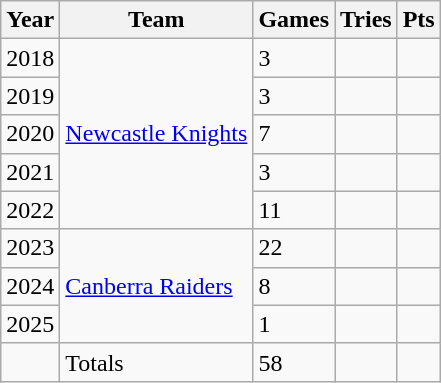<table class="wikitable">
<tr>
<th>Year</th>
<th>Team</th>
<th>Games</th>
<th>Tries</th>
<th>Pts</th>
</tr>
<tr>
<td>2018</td>
<td rowspan="5"> <a href='#'>Newcastle Knights</a></td>
<td>3</td>
<td></td>
<td></td>
</tr>
<tr>
<td>2019</td>
<td>3</td>
<td></td>
<td></td>
</tr>
<tr>
<td>2020</td>
<td>7</td>
<td></td>
<td></td>
</tr>
<tr>
<td>2021</td>
<td>3</td>
<td></td>
<td></td>
</tr>
<tr>
<td>2022</td>
<td>11</td>
<td></td>
<td></td>
</tr>
<tr>
<td>2023</td>
<td rowspan="3"> <a href='#'>Canberra Raiders</a></td>
<td>22</td>
<td></td>
<td></td>
</tr>
<tr>
<td>2024</td>
<td>8</td>
<td></td>
<td></td>
</tr>
<tr>
<td>2025</td>
<td>1</td>
<td></td>
<td></td>
</tr>
<tr>
<td></td>
<td>Totals</td>
<td>58</td>
<td></td>
<td></td>
</tr>
</table>
